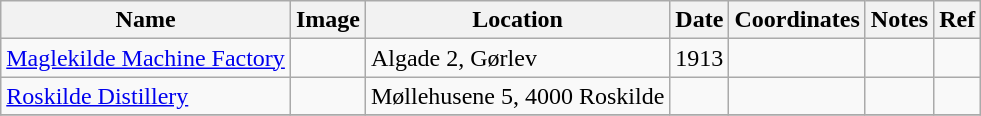<table class="wikitable sortable">
<tr>
<th>Name</th>
<th>Image</th>
<th>Location</th>
<th>Date</th>
<th>Coordinates</th>
<th>Notes</th>
<th>Ref</th>
</tr>
<tr>
<td><a href='#'>Maglekilde Machine Factory</a></td>
<td></td>
<td>Algade 2, Gørlev</td>
<td>1913</td>
<td></td>
<td></td>
<td></td>
</tr>
<tr>
<td><a href='#'>Roskilde Distillery</a></td>
<td></td>
<td>Møllehusene 5, 4000 Roskilde</td>
<td></td>
<td></td>
<td></td>
<td></td>
</tr>
<tr>
</tr>
</table>
